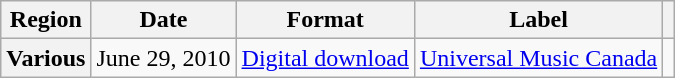<table class="wikitable plainrowheaders">
<tr>
<th scope="col">Region</th>
<th scope="col">Date</th>
<th scope="col">Format</th>
<th scope="col">Label</th>
<th scope="col"></th>
</tr>
<tr>
<th scope="row">Various</th>
<td>June 29, 2010</td>
<td><a href='#'>Digital download</a></td>
<td><a href='#'>Universal Music Canada</a></td>
<td align="center"></td>
</tr>
</table>
